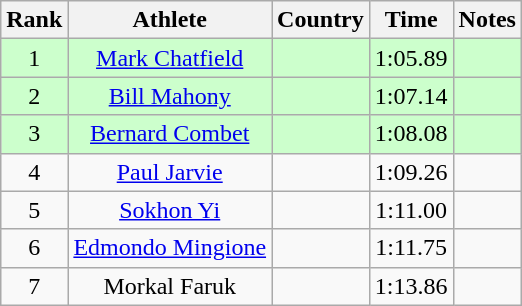<table class="wikitable sortable" style="text-align:center">
<tr>
<th>Rank</th>
<th>Athlete</th>
<th>Country</th>
<th>Time</th>
<th>Notes</th>
</tr>
<tr bgcolor=ccffcc>
<td>1</td>
<td><a href='#'>Mark Chatfield</a></td>
<td align=left></td>
<td>1:05.89</td>
<td></td>
</tr>
<tr bgcolor=ccffcc>
<td>2</td>
<td><a href='#'>Bill Mahony</a></td>
<td align=left></td>
<td>1:07.14</td>
<td></td>
</tr>
<tr bgcolor=ccffcc>
<td>3</td>
<td><a href='#'>Bernard Combet</a></td>
<td align=left></td>
<td>1:08.08</td>
<td></td>
</tr>
<tr>
<td>4</td>
<td><a href='#'>Paul Jarvie</a></td>
<td align=left></td>
<td>1:09.26</td>
<td></td>
</tr>
<tr>
<td>5</td>
<td><a href='#'>Sokhon Yi</a></td>
<td align=left></td>
<td>1:11.00</td>
<td></td>
</tr>
<tr>
<td>6</td>
<td><a href='#'>Edmondo Mingione</a></td>
<td align=left></td>
<td>1:11.75</td>
<td></td>
</tr>
<tr>
<td>7</td>
<td>Morkal Faruk</td>
<td align=left></td>
<td>1:13.86</td>
<td></td>
</tr>
</table>
